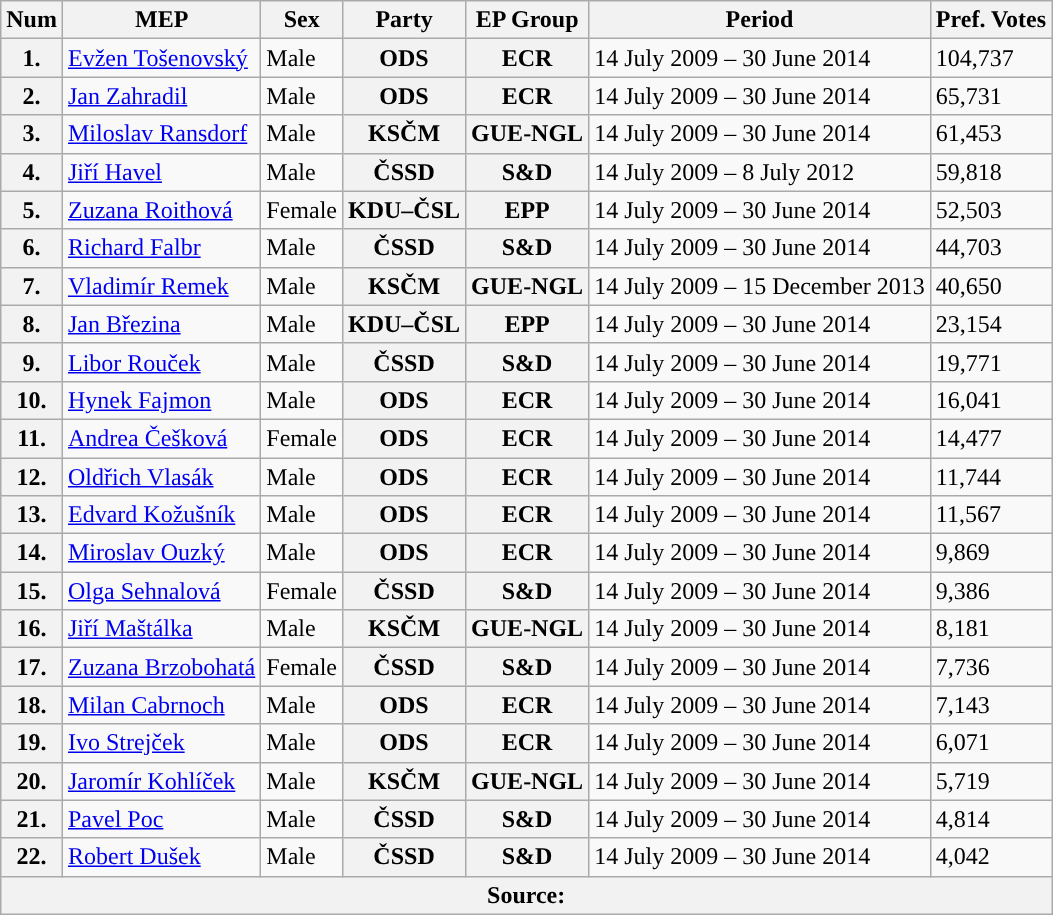<table class="wikitable mw-collapsible">
<tr>
<th>Num</th>
<th>MEP</th>
<th>Sex</th>
<th>Party</th>
<th>EP Group</th>
<th>Period</th>
<th>Pref. Votes</th>
</tr>
<tr>
<th>1.</th>
<td><a href='#'>Evžen Tošenovský</a></td>
<td>Male</td>
<th style="background-color:">ODS</th>
<th style="background-color:">ECR</th>
<td>14 July 2009 – 30 June 2014</td>
<td>104,737</td>
</tr>
<tr>
<th>2.</th>
<td><a href='#'>Jan Zahradil</a></td>
<td>Male</td>
<th style="background-color:">ODS</th>
<th style="background-color:">ECR</th>
<td>14 July 2009 – 30 June 2014</td>
<td>65,731</td>
</tr>
<tr>
<th>3.</th>
<td><a href='#'>Miloslav Ransdorf</a></td>
<td>Male</td>
<th style="background-color:">KSČM</th>
<th style="background-color:">GUE-NGL</th>
<td>14 July 2009 – 30 June 2014</td>
<td>61,453</td>
</tr>
<tr>
<th>4.</th>
<td><a href='#'>Jiří Havel</a></td>
<td>Male</td>
<th style="background-color:">ČSSD</th>
<th style="background-color:">S&D</th>
<td>14 July 2009 – 8 July 2012</td>
<td>59,818</td>
</tr>
<tr>
<th>5.</th>
<td><a href='#'>Zuzana Roithová</a></td>
<td>Female</td>
<th style="background-color:">KDU–ČSL</th>
<th style="background-color:">EPP</th>
<td>14 July 2009 – 30 June 2014</td>
<td>52,503</td>
</tr>
<tr>
<th>6.</th>
<td><a href='#'>Richard Falbr</a></td>
<td>Male</td>
<th style="background-color:">ČSSD</th>
<th style="background-color:">S&D</th>
<td>14 July 2009 – 30 June 2014</td>
<td>44,703</td>
</tr>
<tr>
<th>7.</th>
<td><a href='#'>Vladimír Remek</a></td>
<td>Male</td>
<th style="background-color:">KSČM</th>
<th style="background-color:">GUE-NGL</th>
<td>14 July 2009 – 15 December 2013</td>
<td>40,650</td>
</tr>
<tr>
<th>8.</th>
<td><a href='#'>Jan Březina</a></td>
<td>Male</td>
<th style="background-color:">KDU–ČSL</th>
<th style="background-color:">EPP</th>
<td>14 July 2009 – 30 June 2014</td>
<td>23,154</td>
</tr>
<tr>
<th>9.</th>
<td><a href='#'>Libor Rouček</a></td>
<td>Male</td>
<th style="background-color:">ČSSD</th>
<th style="background-color:">S&D</th>
<td>14 July 2009 – 30 June 2014</td>
<td>19,771</td>
</tr>
<tr>
<th>10.</th>
<td><a href='#'>Hynek Fajmon</a></td>
<td>Male</td>
<th style="background-color:">ODS</th>
<th style="background-color:">ECR</th>
<td>14 July 2009 – 30 June 2014</td>
<td>16,041</td>
</tr>
<tr>
<th>11.</th>
<td><a href='#'>Andrea Češková</a></td>
<td>Female</td>
<th style="background-color:">ODS</th>
<th style="background-color:">ECR</th>
<td>14 July 2009 – 30 June 2014</td>
<td>14,477</td>
</tr>
<tr>
<th>12.</th>
<td><a href='#'>Oldřich Vlasák</a></td>
<td>Male</td>
<th style="background-color:">ODS</th>
<th style="background-color:">ECR</th>
<td>14 July 2009 – 30 June 2014</td>
<td>11,744</td>
</tr>
<tr>
<th>13.</th>
<td><a href='#'>Edvard Kožušník</a></td>
<td>Male</td>
<th style="background-color:">ODS</th>
<th style="background-color:">ECR</th>
<td>14 July 2009 – 30 June 2014</td>
<td>11,567</td>
</tr>
<tr>
<th>14.</th>
<td><a href='#'>Miroslav Ouzký</a></td>
<td>Male</td>
<th style="background-color:">ODS</th>
<th style="background-color:">ECR</th>
<td>14 July 2009 – 30 June 2014</td>
<td>9,869</td>
</tr>
<tr>
<th>15.</th>
<td><a href='#'>Olga Sehnalová</a></td>
<td>Female</td>
<th style="background-color:">ČSSD</th>
<th style="background-color:">S&D</th>
<td>14 July 2009 – 30 June 2014</td>
<td>9,386</td>
</tr>
<tr>
<th>16.</th>
<td><a href='#'>Jiří Maštálka</a></td>
<td>Male</td>
<th style="background-color:">KSČM</th>
<th style="background-color:">GUE-NGL</th>
<td>14 July 2009 – 30 June 2014</td>
<td>8,181</td>
</tr>
<tr>
<th>17.</th>
<td><a href='#'>Zuzana Brzobohatá</a></td>
<td>Female</td>
<th style="background-color:">ČSSD</th>
<th style="background-color:">S&D</th>
<td>14 July 2009 – 30 June 2014</td>
<td>7,736</td>
</tr>
<tr>
<th>18.</th>
<td><a href='#'>Milan Cabrnoch</a></td>
<td>Male</td>
<th style="background-color:">ODS</th>
<th style="background-color:">ECR</th>
<td>14 July 2009 – 30 June 2014</td>
<td>7,143</td>
</tr>
<tr>
<th>19.</th>
<td><a href='#'>Ivo Strejček</a></td>
<td>Male</td>
<th style="background-color:">ODS</th>
<th style="background-color:">ECR</th>
<td>14 July 2009 – 30 June 2014</td>
<td>6,071</td>
</tr>
<tr>
<th>20.</th>
<td><a href='#'>Jaromír Kohlíček</a></td>
<td>Male</td>
<th style="background-color:">KSČM</th>
<th style="background-color:">GUE-NGL</th>
<td>14 July 2009 – 30 June 2014</td>
<td>5,719</td>
</tr>
<tr>
<th>21.</th>
<td><a href='#'>Pavel Poc</a></td>
<td>Male</td>
<th style="background-color:">ČSSD</th>
<th style="background-color:">S&D</th>
<td>14 July 2009 – 30 June 2014</td>
<td>4,814</td>
</tr>
<tr>
<th>22.</th>
<td><a href='#'>Robert Dušek</a></td>
<td>Male</td>
<th style="background-color:">ČSSD</th>
<th style="background-color:">S&D</th>
<td>14 July 2009 – 30 June 2014</td>
<td>4,042</td>
</tr>
<tr>
<th colspan="7">Source:</th>
</tr>
</table>
